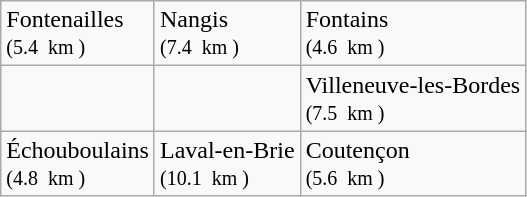<table class="wikitable">
<tr>
<td>Fontenailles<br><small>(5.4  <abbr>km</abbr> )</small></td>
<td>Nangis<br><small>(7.4  <abbr>km</abbr> )</small></td>
<td>Fontains<br><small>(4.6  <abbr>km</abbr> )</small></td>
</tr>
<tr>
<td></td>
<td></td>
<td>Villeneuve-les-Bordes<br><small>(7.5  <abbr>km</abbr> )</small></td>
</tr>
<tr>
<td>Échouboulains<br><small>(4.8  <abbr>km</abbr> )</small></td>
<td>Laval-en-Brie<br><small>(10.1  <abbr>km</abbr> )</small></td>
<td>Coutençon<br><small>(5.6  <abbr>km</abbr> )</small></td>
</tr>
</table>
